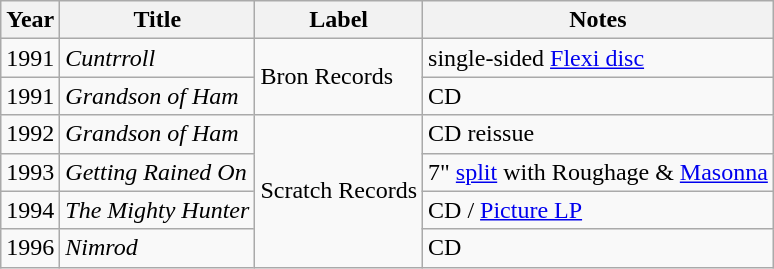<table class="wikitable">
<tr>
<th>Year</th>
<th>Title</th>
<th>Label</th>
<th>Notes</th>
</tr>
<tr>
<td>1991</td>
<td><em>Cuntrroll</em></td>
<td rowspan=2>Bron Records</td>
<td>single-sided <a href='#'>Flexi disc</a></td>
</tr>
<tr>
<td>1991</td>
<td><em>Grandson of Ham</em></td>
<td>CD</td>
</tr>
<tr>
<td>1992</td>
<td><em>Grandson of Ham</em></td>
<td rowspan=4>Scratch Records</td>
<td>CD reissue</td>
</tr>
<tr>
<td>1993</td>
<td><em>Getting Rained On</em></td>
<td>7" <a href='#'>split</a> with Roughage & <a href='#'>Masonna</a></td>
</tr>
<tr>
<td>1994</td>
<td><em>The Mighty Hunter</em></td>
<td>CD / <a href='#'>Picture LP</a></td>
</tr>
<tr>
<td>1996</td>
<td><em>Nimrod</em></td>
<td>CD</td>
</tr>
</table>
